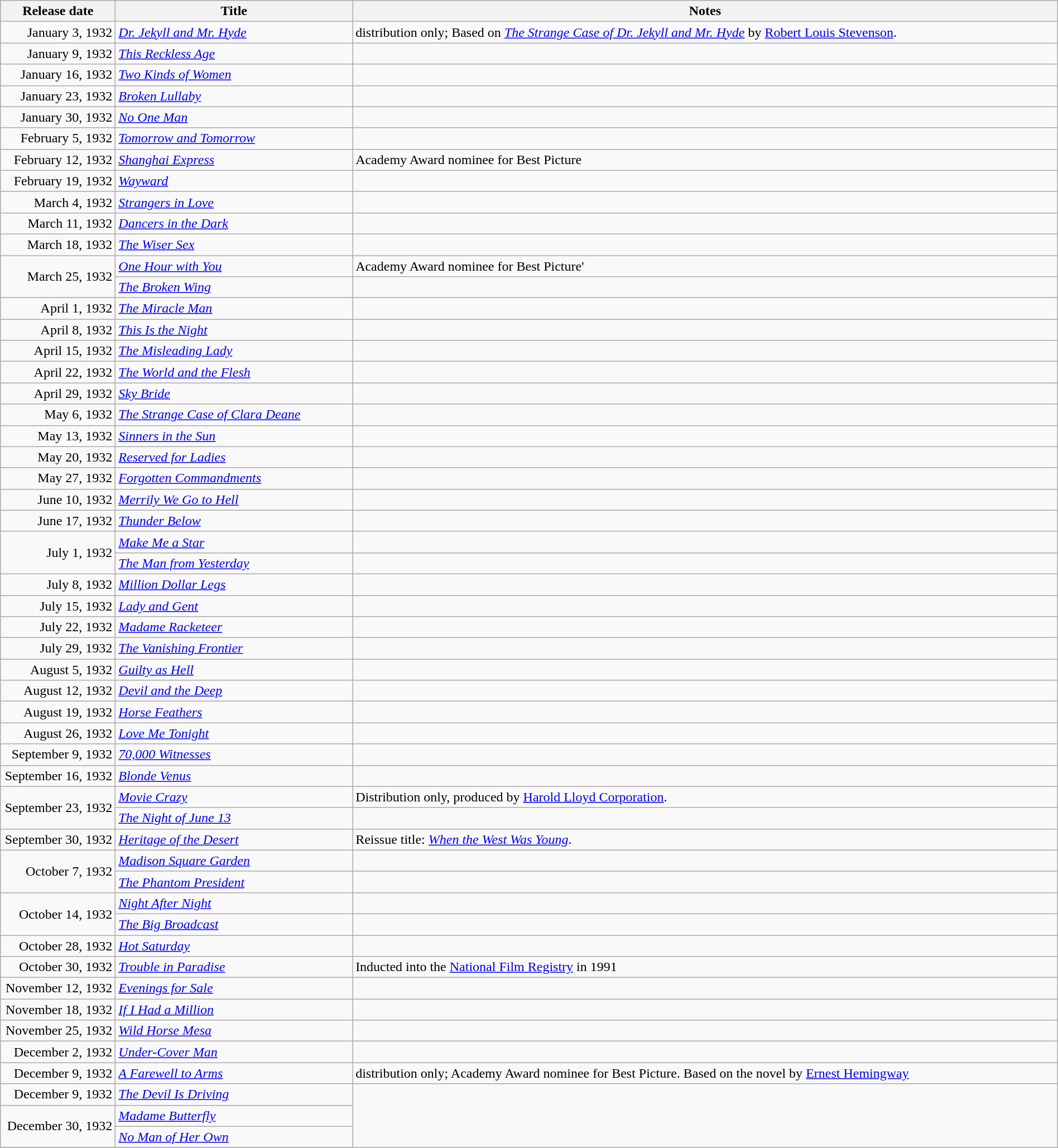<table class="wikitable sortable" style="width:100%;">
<tr>
<th scope="col" style="width:130px;">Release date</th>
<th>Title</th>
<th>Notes</th>
</tr>
<tr>
<td style="text-align:right;">January 3, 1932</td>
<td><em><a href='#'>Dr. Jekyll and Mr. Hyde</a></em></td>
<td>distribution only; Based on <em><a href='#'>The Strange Case of Dr. Jekyll and Mr. Hyde</a></em> by <a href='#'>Robert Louis Stevenson</a>.</td>
</tr>
<tr>
<td style="text-align:right;">January 9, 1932</td>
<td><em><a href='#'>This Reckless Age</a></em></td>
<td></td>
</tr>
<tr>
<td style="text-align:right;">January 16, 1932</td>
<td><em><a href='#'>Two Kinds of Women</a></em></td>
<td></td>
</tr>
<tr>
<td style="text-align:right;">January 23, 1932</td>
<td><em><a href='#'>Broken Lullaby</a></em></td>
<td></td>
</tr>
<tr>
<td style="text-align:right;">January 30, 1932</td>
<td><em><a href='#'>No One Man</a></em></td>
<td></td>
</tr>
<tr>
<td style="text-align:right;">February 5, 1932</td>
<td><em><a href='#'>Tomorrow and Tomorrow</a></em></td>
<td></td>
</tr>
<tr>
<td style="text-align:right;">February 12, 1932</td>
<td><em><a href='#'>Shanghai Express</a></em></td>
<td>Academy Award nominee for Best Picture</td>
</tr>
<tr>
<td style="text-align:right;">February 19, 1932</td>
<td><em><a href='#'>Wayward</a></em></td>
<td></td>
</tr>
<tr>
<td style="text-align:right;">March 4, 1932</td>
<td><em><a href='#'>Strangers in Love</a></em></td>
<td></td>
</tr>
<tr>
<td style="text-align:right;">March 11, 1932</td>
<td><em><a href='#'>Dancers in the Dark</a></em></td>
<td></td>
</tr>
<tr>
<td style="text-align:right;">March 18, 1932</td>
<td><em><a href='#'>The Wiser Sex</a></em></td>
<td></td>
</tr>
<tr>
<td style="text-align:right;" rowspan="2">March 25, 1932</td>
<td><em><a href='#'>One Hour with You</a></em></td>
<td>Academy Award nominee for Best Picture'</td>
</tr>
<tr>
<td><em><a href='#'>The Broken Wing</a></em></td>
<td></td>
</tr>
<tr>
<td style="text-align:right;">April 1, 1932</td>
<td><em><a href='#'>The Miracle Man</a></em></td>
<td></td>
</tr>
<tr>
<td style="text-align:right;">April 8, 1932</td>
<td><em><a href='#'>This Is the Night</a></em></td>
<td></td>
</tr>
<tr>
<td style="text-align:right;">April 15, 1932</td>
<td><em><a href='#'>The Misleading Lady</a></em></td>
<td></td>
</tr>
<tr>
<td style="text-align:right;">April 22, 1932</td>
<td><em><a href='#'>The World and the Flesh</a></em></td>
<td></td>
</tr>
<tr>
<td style="text-align:right;">April 29, 1932</td>
<td><em><a href='#'>Sky Bride</a></em></td>
<td></td>
</tr>
<tr>
<td style="text-align:right;">May 6, 1932</td>
<td><em><a href='#'>The Strange Case of Clara Deane</a></em></td>
<td></td>
</tr>
<tr>
<td style="text-align:right;">May 13, 1932</td>
<td><em><a href='#'>Sinners in the Sun</a></em></td>
<td></td>
</tr>
<tr>
<td style="text-align:right;">May 20, 1932</td>
<td><em><a href='#'>Reserved for Ladies</a></em></td>
<td></td>
</tr>
<tr>
<td style="text-align:right;">May 27, 1932</td>
<td><em><a href='#'>Forgotten Commandments</a></em></td>
<td></td>
</tr>
<tr>
<td style="text-align:right;">June 10, 1932</td>
<td><em><a href='#'>Merrily We Go to Hell</a></em></td>
<td></td>
</tr>
<tr>
<td style="text-align:right;">June 17, 1932</td>
<td><em><a href='#'>Thunder Below</a></em></td>
<td></td>
</tr>
<tr>
<td style="text-align:right;" rowspan="2">July 1, 1932</td>
<td><em><a href='#'>Make Me a Star</a></em></td>
<td></td>
</tr>
<tr>
<td><em><a href='#'>The Man from Yesterday</a></em></td>
<td></td>
</tr>
<tr>
<td style="text-align:right;">July 8, 1932</td>
<td><em><a href='#'>Million Dollar Legs</a></em></td>
<td></td>
</tr>
<tr>
<td style="text-align:right;">July 15, 1932</td>
<td><em><a href='#'>Lady and Gent</a></em></td>
<td></td>
</tr>
<tr>
<td style="text-align:right;">July 22, 1932</td>
<td><em><a href='#'>Madame Racketeer</a></em></td>
<td></td>
</tr>
<tr>
<td style="text-align:right;">July 29, 1932</td>
<td><em><a href='#'>The Vanishing Frontier</a></em></td>
<td></td>
</tr>
<tr>
<td style="text-align:right;">August 5, 1932</td>
<td><em><a href='#'>Guilty as Hell</a></em></td>
<td></td>
</tr>
<tr>
<td style="text-align:right;">August 12, 1932</td>
<td><em><a href='#'>Devil and the Deep</a></em></td>
<td></td>
</tr>
<tr>
<td style="text-align:right;">August 19, 1932</td>
<td><em><a href='#'>Horse Feathers</a></em></td>
<td></td>
</tr>
<tr>
<td style="text-align:right;">August 26, 1932</td>
<td><em><a href='#'>Love Me Tonight</a></em></td>
<td></td>
</tr>
<tr>
<td style="text-align:right;">September 9, 1932</td>
<td><em><a href='#'>70,000 Witnesses</a></em></td>
<td></td>
</tr>
<tr>
<td style="text-align:right;">September 16, 1932</td>
<td><em><a href='#'>Blonde Venus</a></em></td>
<td></td>
</tr>
<tr>
<td style="text-align:right;" rowspan="2">September 23, 1932</td>
<td><em><a href='#'>Movie Crazy</a></em></td>
<td>Distribution only, produced by <a href='#'>Harold Lloyd Corporation</a>.</td>
</tr>
<tr>
<td><em><a href='#'>The Night of June 13</a></em></td>
<td></td>
</tr>
<tr>
<td style="text-align:right;">September 30, 1932</td>
<td><em><a href='#'>Heritage of the Desert</a></em></td>
<td>Reissue title: <em><a href='#'>When the West Was Young</a></em>.</td>
</tr>
<tr>
<td style="text-align:right;" rowspan="2">October 7, 1932</td>
<td><em><a href='#'>Madison Square Garden</a></em></td>
<td></td>
</tr>
<tr>
<td><em><a href='#'>The Phantom President</a></em></td>
<td></td>
</tr>
<tr>
<td style="text-align:right;" rowspan="2">October 14, 1932</td>
<td><em><a href='#'>Night After Night</a></em></td>
<td></td>
</tr>
<tr>
<td><em><a href='#'>The Big Broadcast</a></em></td>
<td></td>
</tr>
<tr>
<td style="text-align:right;">October 28, 1932</td>
<td><em><a href='#'>Hot Saturday</a></em></td>
<td></td>
</tr>
<tr>
<td style="text-align:right;">October 30, 1932</td>
<td><em><a href='#'>Trouble in Paradise</a></em></td>
<td>Inducted into the <a href='#'>National Film Registry</a> in 1991</td>
</tr>
<tr>
<td style="text-align:right;">November 12, 1932</td>
<td><em><a href='#'>Evenings for Sale</a></em></td>
<td></td>
</tr>
<tr>
<td style="text-align:right;">November 18, 1932</td>
<td><em><a href='#'>If I Had a Million</a></em></td>
<td></td>
</tr>
<tr>
<td style="text-align:right;">November 25, 1932</td>
<td><em><a href='#'>Wild Horse Mesa</a></em></td>
<td></td>
</tr>
<tr>
<td style="text-align:right;">December 2, 1932</td>
<td><em><a href='#'>Under-Cover Man</a></em></td>
<td></td>
</tr>
<tr>
<td style="text-align:right;">December 9, 1932</td>
<td><em><a href='#'>A Farewell to Arms</a></em></td>
<td>distribution only; Academy Award nominee for Best Picture. Based on the novel by <a href='#'>Ernest Hemingway</a></td>
</tr>
<tr>
<td style="text-align:right;">December 9, 1932</td>
<td><em><a href='#'>The Devil Is Driving</a></em></td>
<td rowspan="6"></td>
</tr>
<tr>
<td style="text-align:right;" rowspan="2">December 30, 1932</td>
<td><em><a href='#'>Madame Butterfly</a></em></td>
</tr>
<tr>
<td><em><a href='#'>No Man of Her Own</a></em></td>
</tr>
<tr>
</tr>
</table>
